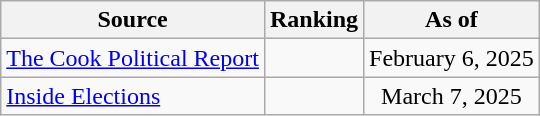<table class="wikitable" style="text-align:center">
<tr>
<th>Source</th>
<th>Ranking</th>
<th>As of</th>
</tr>
<tr>
<td align=left><a href='#'>The Cook Political Report</a></td>
<td></td>
<td>February 6, 2025</td>
</tr>
<tr>
<td align=left><a href='#'>Inside Elections</a></td>
<td></td>
<td>March 7, 2025</td>
</tr>
</table>
